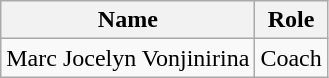<table class="wikitable">
<tr>
<th>Name</th>
<th>Role</th>
</tr>
<tr>
<td> Marc Jocelyn Vonjinirina</td>
<td>Coach</td>
</tr>
</table>
